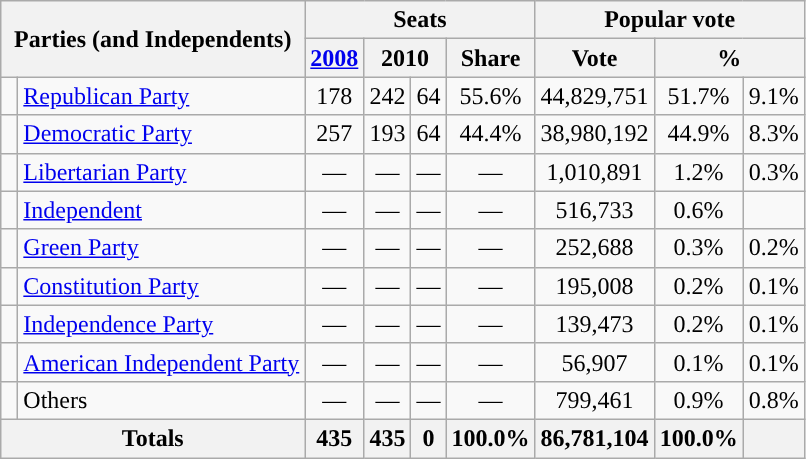<table class=wikitable style="text-align:center">
<tr>
<th rowspan=2 colspan=2>Parties (and Independents)</th>
<th colspan=4>Seats</th>
<th colspan=3>Popular vote</th>
</tr>
<tr style="background:#e9e9e9">
<th><a href='#'>2008</a></th>
<th colspan=2>2010</th>
<th>Share</th>
<th>Vote</th>
<th colspan=2>%</th>
</tr>
<tr>
<td style="background-color:"> </td>
<td align=left><a href='#'>Republican Party</a></td>
<td>178</td>
<td>242</td>
<td> 64</td>
<td>55.6%</td>
<td>44,829,751</td>
<td>51.7%</td>
<td> 9.1%</td>
</tr>
<tr>
<td style="background-color:"> </td>
<td align=left><a href='#'>Democratic Party</a></td>
<td>257</td>
<td>193</td>
<td> 64</td>
<td>44.4%</td>
<td>38,980,192</td>
<td>44.9%</td>
<td> 8.3%</td>
</tr>
<tr>
<td style="background-color:"> </td>
<td align=left><a href='#'>Libertarian Party</a></td>
<td>—</td>
<td>—</td>
<td>—</td>
<td>—</td>
<td>1,010,891</td>
<td>1.2%</td>
<td> 0.3%</td>
</tr>
<tr>
<td style="background-color:"> </td>
<td align=left><a href='#'>Independent</a></td>
<td>—</td>
<td>—</td>
<td>—</td>
<td>—</td>
<td>516,733</td>
<td>0.6%</td>
<td></td>
</tr>
<tr>
<td style="background-color:"> </td>
<td align=left><a href='#'>Green Party</a></td>
<td>—</td>
<td>—</td>
<td>—</td>
<td>—</td>
<td>252,688</td>
<td>0.3%</td>
<td> 0.2%</td>
</tr>
<tr>
<td style="background-color:"> </td>
<td align=left><a href='#'>Constitution Party</a></td>
<td>—</td>
<td>—</td>
<td>—</td>
<td>—</td>
<td>195,008</td>
<td>0.2%</td>
<td> 0.1%</td>
</tr>
<tr>
<td style="background-color:"> </td>
<td align=left><a href='#'>Independence Party</a></td>
<td>—</td>
<td>—</td>
<td>—</td>
<td>—</td>
<td>139,473</td>
<td>0.2%</td>
<td> 0.1%</td>
</tr>
<tr>
<td style="background-color:"> </td>
<td align=left><a href='#'>American Independent Party</a></td>
<td>—</td>
<td>—</td>
<td>—</td>
<td>—</td>
<td>56,907</td>
<td>0.1%</td>
<td> 0.1%</td>
</tr>
<tr>
<td style="background-color:"> </td>
<td align=left>Others</td>
<td>—</td>
<td>—</td>
<td>—</td>
<td>—</td>
<td>799,461</td>
<td>0.9%</td>
<td> 0.8%</td>
</tr>
<tr>
<th colspan=2>Totals</th>
<th>435</th>
<th>435</th>
<th>0</th>
<th>100.0%</th>
<th>86,781,104</th>
<th>100.0%</th>
<th></th>
</tr>
</table>
